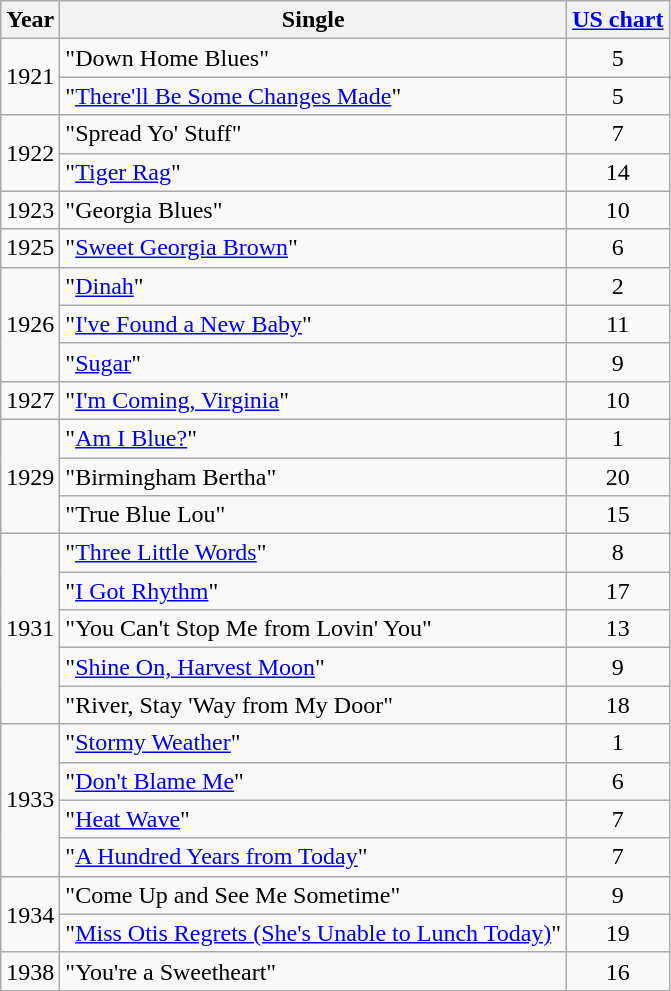<table class="wikitable">
<tr>
<th>Year</th>
<th>Single</th>
<th><a href='#'>US chart</a></th>
</tr>
<tr>
<td rowspan="2">1921</td>
<td>"Down Home Blues"</td>
<td style="text-align:center;">5</td>
</tr>
<tr>
<td>"<a href='#'>There'll Be Some Changes Made</a>"</td>
<td style="text-align:center;">5</td>
</tr>
<tr>
<td rowspan="2">1922</td>
<td>"Spread Yo' Stuff"</td>
<td style="text-align:center;">7</td>
</tr>
<tr>
<td>"<a href='#'>Tiger Rag</a>"</td>
<td style="text-align:center;">14</td>
</tr>
<tr>
<td>1923</td>
<td>"Georgia Blues"</td>
<td style="text-align:center;">10</td>
</tr>
<tr>
<td>1925</td>
<td>"<a href='#'>Sweet Georgia Brown</a>"</td>
<td style="text-align:center;">6</td>
</tr>
<tr>
<td rowspan="3">1926</td>
<td>"<a href='#'>Dinah</a>"</td>
<td style="text-align:center;">2</td>
</tr>
<tr>
<td>"<a href='#'>I've Found a New Baby</a>"</td>
<td style="text-align:center;">11</td>
</tr>
<tr>
<td>"<a href='#'>Sugar</a>"</td>
<td style="text-align:center;">9</td>
</tr>
<tr>
<td>1927</td>
<td>"<a href='#'>I'm Coming, Virginia</a>"</td>
<td style="text-align:center;">10</td>
</tr>
<tr>
<td rowspan="3">1929</td>
<td>"<a href='#'>Am I Blue?</a>"</td>
<td style="text-align:center;">1</td>
</tr>
<tr>
<td>"Birmingham Bertha"</td>
<td style="text-align:center;">20</td>
</tr>
<tr>
<td>"True Blue Lou"</td>
<td style="text-align:center;">15</td>
</tr>
<tr>
<td rowspan="5">1931</td>
<td>"<a href='#'>Three Little Words</a>"</td>
<td style="text-align:center;">8</td>
</tr>
<tr>
<td>"<a href='#'>I Got Rhythm</a>"</td>
<td style="text-align:center;">17</td>
</tr>
<tr>
<td>"You Can't Stop Me from Lovin' You"</td>
<td style="text-align:center;">13</td>
</tr>
<tr>
<td>"<a href='#'>Shine On, Harvest Moon</a>"</td>
<td style="text-align:center;">9</td>
</tr>
<tr>
<td>"River, Stay 'Way from My Door"</td>
<td style="text-align:center;">18</td>
</tr>
<tr>
<td rowspan="4">1933</td>
<td>"<a href='#'>Stormy Weather</a>"</td>
<td style="text-align:center;">1</td>
</tr>
<tr>
<td>"<a href='#'>Don't Blame Me</a>"</td>
<td style="text-align:center;">6</td>
</tr>
<tr>
<td>"<a href='#'>Heat Wave</a>"</td>
<td style="text-align:center;">7</td>
</tr>
<tr>
<td>"<a href='#'>A Hundred Years from Today</a>"</td>
<td style="text-align:center;">7</td>
</tr>
<tr>
<td rowspan="2">1934</td>
<td>"Come Up and See Me Sometime"</td>
<td style="text-align:center;">9</td>
</tr>
<tr>
<td>"<a href='#'>Miss Otis Regrets (She's Unable to Lunch Today)</a>"</td>
<td style="text-align:center;">19</td>
</tr>
<tr>
<td>1938</td>
<td>"You're a Sweetheart"</td>
<td style="text-align:center;">16</td>
</tr>
</table>
